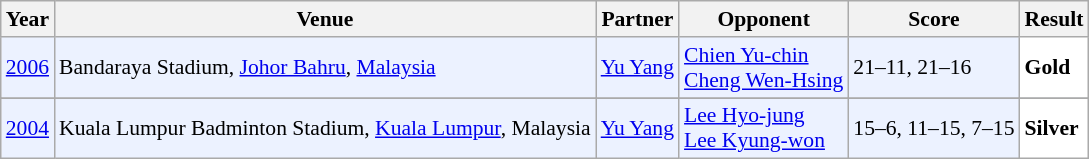<table class="sortable wikitable" style="font-size: 90%;">
<tr>
<th>Year</th>
<th>Venue</th>
<th>Partner</th>
<th>Opponent</th>
<th>Score</th>
<th>Result</th>
</tr>
<tr style="background:#ECF2FF">
<td align="center"><a href='#'>2006</a></td>
<td align="left">Bandaraya Stadium, <a href='#'>Johor Bahru</a>, <a href='#'>Malaysia</a></td>
<td align="left"> <a href='#'>Yu Yang</a></td>
<td align="left"> <a href='#'>Chien Yu-chin</a> <br>  <a href='#'>Cheng Wen-Hsing</a></td>
<td align="left">21–11, 21–16</td>
<td style="text-align:left; background:white"> <strong>Gold</strong></td>
</tr>
<tr>
</tr>
<tr style="background:#ECF2FF">
<td align="center"><a href='#'>2004</a></td>
<td align="left">Kuala Lumpur Badminton Stadium, <a href='#'>Kuala Lumpur</a>, Malaysia</td>
<td align="left"> <a href='#'>Yu Yang</a></td>
<td align="left"> <a href='#'>Lee Hyo-jung</a> <br>  <a href='#'>Lee Kyung-won</a></td>
<td align="left">15–6, 11–15, 7–15</td>
<td style="text-align:left; background:white"> <strong>Silver</strong></td>
</tr>
</table>
